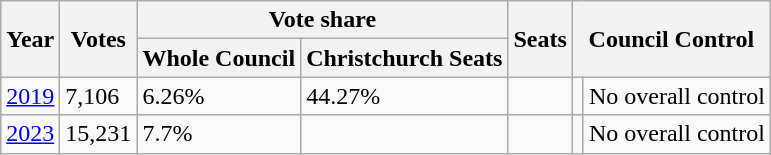<table class="wikitable">
<tr>
<th rowspan="2">Year</th>
<th rowspan="2">Votes</th>
<th colspan="2">Vote share</th>
<th rowspan="2">Seats</th>
<th colspan="2" rowspan="2">Council Control</th>
</tr>
<tr>
<th>Whole Council</th>
<th>Christchurch Seats</th>
</tr>
<tr>
<td><a href='#'>2019</a></td>
<td>7,106</td>
<td>6.26%</td>
<td>44.27%</td>
<td></td>
<td></td>
<td>No overall control</td>
</tr>
<tr>
<td><a href='#'>2023</a></td>
<td>15,231</td>
<td>7.7%</td>
<td></td>
<td></td>
<td></td>
<td>No overall control</td>
</tr>
</table>
